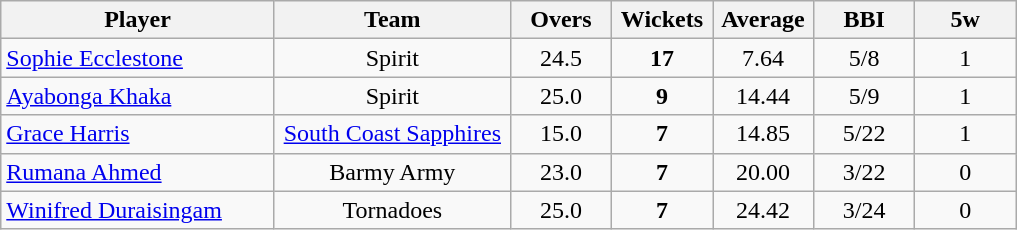<table class="wikitable" style="text-align:center">
<tr>
<th width=175>Player</th>
<th width=150>Team</th>
<th width=60>Overs</th>
<th width=60>Wickets</th>
<th width=60>Average</th>
<th width=60>BBI</th>
<th width=60>5w</th>
</tr>
<tr>
<td style="text-align:left"> <a href='#'>Sophie Ecclestone</a></td>
<td>Spirit</td>
<td>24.5</td>
<td><strong>17</strong></td>
<td>7.64</td>
<td>5/8</td>
<td>1</td>
</tr>
<tr>
<td style="text-align:left"> <a href='#'>Ayabonga Khaka</a></td>
<td>Spirit</td>
<td>25.0</td>
<td><strong>9</strong></td>
<td>14.44</td>
<td>5/9</td>
<td>1</td>
</tr>
<tr>
<td style="text-align:left"> <a href='#'>Grace Harris</a></td>
<td><a href='#'>South Coast Sapphires</a></td>
<td>15.0</td>
<td><strong>7</strong></td>
<td>14.85</td>
<td>5/22</td>
<td>1</td>
</tr>
<tr>
<td style="text-align:left"> <a href='#'>Rumana Ahmed</a></td>
<td>Barmy Army</td>
<td>23.0</td>
<td><strong>7</strong></td>
<td>20.00</td>
<td>3/22</td>
<td>0</td>
</tr>
<tr>
<td style="text-align:left"> <a href='#'>Winifred Duraisingam</a></td>
<td>Tornadoes</td>
<td>25.0</td>
<td><strong>7</strong></td>
<td>24.42</td>
<td>3/24</td>
<td>0</td>
</tr>
</table>
